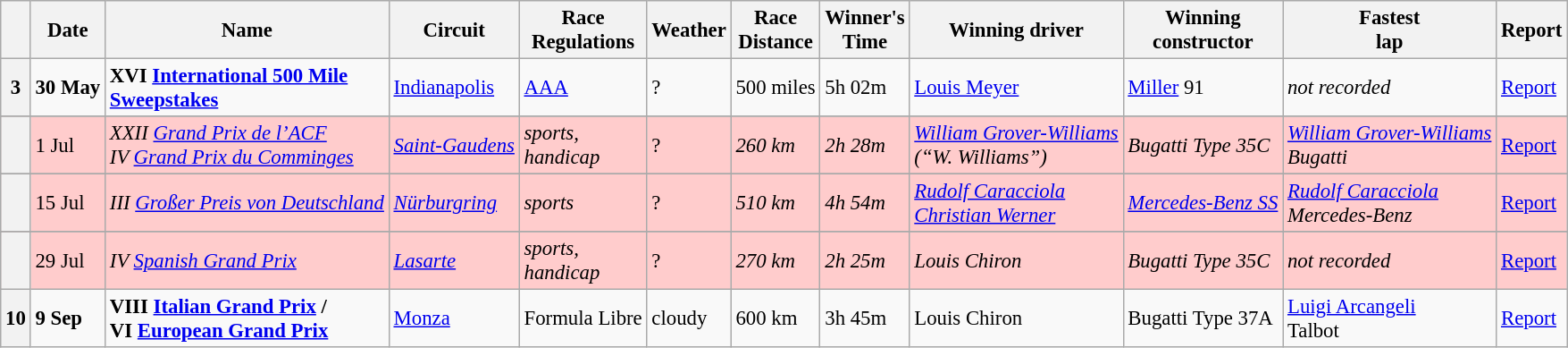<table class="wikitable" style="font-size:95%">
<tr>
<th></th>
<th>Date</th>
<th>Name</th>
<th>Circuit</th>
<th>Race<br>Regulations</th>
<th>Weather</th>
<th>Race<br>Distance</th>
<th>Winner's<br>Time</th>
<th>Winning driver</th>
<th>Winning<br>constructor</th>
<th>Fastest<br>lap</th>
<th>Report</th>
</tr>
<tr>
<th>3</th>
<td><strong>30 May</strong></td>
<td> <strong>XVI <a href='#'>International 500 Mile <br>Sweepstakes</a></strong></td>
<td><a href='#'>Indianapolis</a></td>
<td><a href='#'>AAA</a></td>
<td>?</td>
<td>500 miles</td>
<td>5h 02m</td>
<td> <a href='#'>Louis Meyer</a></td>
<td><a href='#'>Miller</a> 91</td>
<td><em>not recorded</em></td>
<td><a href='#'>Report</a></td>
</tr>
<tr>
</tr>
<tr style="background:#fcc;">
<th></th>
<td>1 Jul</td>
<td> <em>XXII <a href='#'>Grand Prix de l’ACF</a><br> IV <a href='#'>Grand Prix du Comminges</a></em></td>
<td><em> <a href='#'>Saint-Gaudens</a></em></td>
<td><em>sports,<br>handicap</em></td>
<td>?</td>
<td><em>260 km</em></td>
<td><em>2h 28m</em></td>
<td> <em><a href='#'>William Grover-Williams</a><br>(“W. Williams”) </em></td>
<td><em>Bugatti Type 35C</em></td>
<td> <em> <a href='#'>William Grover-Williams</a><br>Bugatti</em></td>
<td><a href='#'>Report</a></td>
</tr>
<tr>
</tr>
<tr style="background:#fcc;">
<th></th>
<td>15 Jul</td>
<td> <em>III <a href='#'>Großer Preis von Deutschland</a> </em></td>
<td><em><a href='#'>Nürburgring</a></em></td>
<td><em>sports</em></td>
<td>?</td>
<td><em>510 km</em></td>
<td><em>4h 54m</em></td>
<td> <em><a href='#'>Rudolf Caracciola</a><br> <a href='#'>Christian Werner</a></em></td>
<td><em><a href='#'>Mercedes-Benz SS</a> </em></td>
<td> <em><a href='#'>Rudolf Caracciola</a><br>Mercedes-Benz</em></td>
<td><a href='#'>Report</a></td>
</tr>
<tr>
</tr>
<tr style="background:#fcc;">
<th></th>
<td>29 Jul</td>
<td> <em>IV <a href='#'>Spanish Grand Prix</a> </em></td>
<td><em><a href='#'>Lasarte</a> </em></td>
<td><em>sports,<br>handicap</em></td>
<td>?</td>
<td><em>270 km</em></td>
<td><em>2h 25m</em></td>
<td><em> Louis Chiron</em></td>
<td><em>Bugatti Type 35C </em></td>
<td><em>not recorded</em></td>
<td><a href='#'>Report</a></td>
</tr>
<tr>
<th>10</th>
<td><strong>9 Sep</strong></td>
<td> <strong>VIII <a href='#'>Italian Grand Prix</a> /<br>VI <a href='#'>European Grand Prix</a> </strong></td>
<td><a href='#'>Monza</a></td>
<td>Formula Libre</td>
<td>cloudy</td>
<td>600 km</td>
<td>3h 45m</td>
<td> Louis Chiron</td>
<td>Bugatti Type 37A</td>
<td> <a href='#'>Luigi Arcangeli</a><br>Talbot</td>
<td><a href='#'>Report</a></td>
</tr>
</table>
